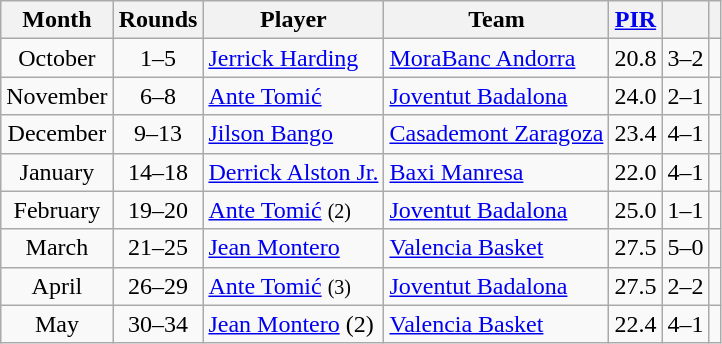<table class="wikitable sortable" style="text-align: center;">
<tr>
<th>Month</th>
<th>Rounds</th>
<th>Player</th>
<th>Team</th>
<th><a href='#'>PIR</a></th>
<th></th>
<th></th>
</tr>
<tr>
<td>October</td>
<td>1–5</td>
<td style="text-align:left;"> <a href='#'>Jerrick Harding</a></td>
<td style="text-align:left;"><a href='#'>MoraBanc Andorra</a></td>
<td>20.8</td>
<td>3–2</td>
<td></td>
</tr>
<tr>
<td>November</td>
<td>6–8</td>
<td style="text-align:left;"> <a href='#'>Ante Tomić</a></td>
<td style="text-align:left;"><a href='#'>Joventut Badalona</a></td>
<td>24.0</td>
<td>2–1</td>
<td></td>
</tr>
<tr>
<td>December</td>
<td>9–13</td>
<td style="text-align:left;"> <a href='#'>Jilson Bango</a></td>
<td style="text-align:left;"><a href='#'>Casademont Zaragoza</a></td>
<td>23.4</td>
<td>4–1</td>
<td></td>
</tr>
<tr>
<td>January</td>
<td>14–18</td>
<td style="text-align:left;"> <a href='#'>Derrick Alston Jr.</a></td>
<td style="text-align:left;"><a href='#'>Baxi Manresa</a></td>
<td>22.0</td>
<td>4–1</td>
<td></td>
</tr>
<tr>
<td>February</td>
<td>19–20</td>
<td style="text-align:left;"> <a href='#'>Ante Tomić</a> <small>(2)</small></td>
<td style="text-align:left;"><a href='#'>Joventut Badalona</a></td>
<td>25.0</td>
<td>1–1</td>
<td></td>
</tr>
<tr>
<td>March</td>
<td>21–25</td>
<td style="text-align:left;"> <a href='#'>Jean Montero</a></td>
<td style="text-align:left;"><a href='#'>Valencia Basket</a></td>
<td>27.5</td>
<td>5–0</td>
<td></td>
</tr>
<tr>
<td>April</td>
<td>26–29</td>
<td style="text-align:left;"> <a href='#'>Ante Tomić</a> <small>(3)</small></td>
<td style="text-align:left;"><a href='#'>Joventut Badalona</a></td>
<td>27.5</td>
<td>2–2</td>
<td></td>
</tr>
<tr>
<td>May</td>
<td>30–34</td>
<td style="text-align:left;"> <a href='#'>Jean Montero</a> (2)</td>
<td style="text-align:left;"><a href='#'>Valencia Basket</a></td>
<td>22.4</td>
<td>4–1</td>
<td></td>
</tr>
</table>
